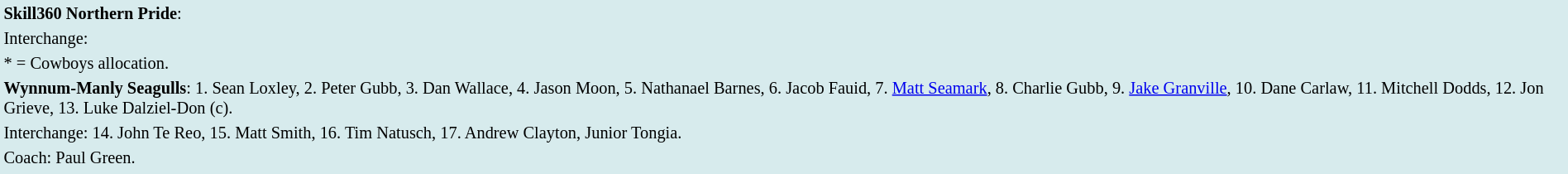<table style="background:#d7ebed; font-size:85%; width:100%;">
<tr>
<td><strong>Skill360 Northern Pride</strong>:             </td>
</tr>
<tr>
<td>Interchange:    </td>
</tr>
<tr>
<td>* = Cowboys allocation.</td>
</tr>
<tr>
<td><strong>Wynnum-Manly Seagulls</strong>: 1. Sean Loxley, 2. Peter Gubb, 3. Dan Wallace, 4. Jason Moon, 5. Nathanael Barnes, 6. Jacob Fauid, 7. <a href='#'>Matt Seamark</a>, 8. Charlie Gubb, 9. <a href='#'>Jake Granville</a>, 10. Dane Carlaw, 11. Mitchell Dodds, 12. Jon Grieve, 13. Luke Dalziel-Don (c).</td>
</tr>
<tr>
<td>Interchange: 14. John Te Reo, 15. Matt Smith, 16. Tim Natusch, 17. Andrew Clayton, Junior Tongia.</td>
</tr>
<tr>
<td>Coach: Paul Green.</td>
</tr>
<tr>
</tr>
</table>
